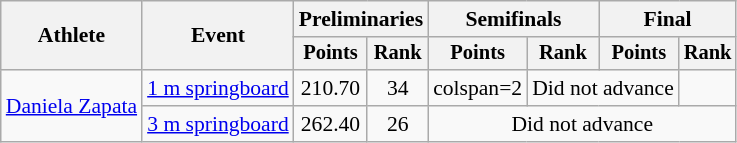<table class="wikitable" style="text-align:center; font-size:90%;">
<tr>
<th rowspan=2>Athlete</th>
<th rowspan=2>Event</th>
<th colspan=2>Preliminaries</th>
<th colspan=2>Semifinals</th>
<th colspan=2>Final</th>
</tr>
<tr style="font-size:95%">
<th>Points</th>
<th>Rank</th>
<th>Points</th>
<th>Rank</th>
<th>Points</th>
<th>Rank</th>
</tr>
<tr>
<td align=left rowspan=2><a href='#'>Daniela Zapata</a></td>
<td align=left><a href='#'>1 m springboard</a></td>
<td>210.70</td>
<td>34</td>
<td>colspan=2 </td>
<td colspan=2>Did not advance</td>
</tr>
<tr>
<td align=left><a href='#'>3 m springboard</a></td>
<td>262.40</td>
<td>26</td>
<td colspan=4>Did not advance</td>
</tr>
</table>
